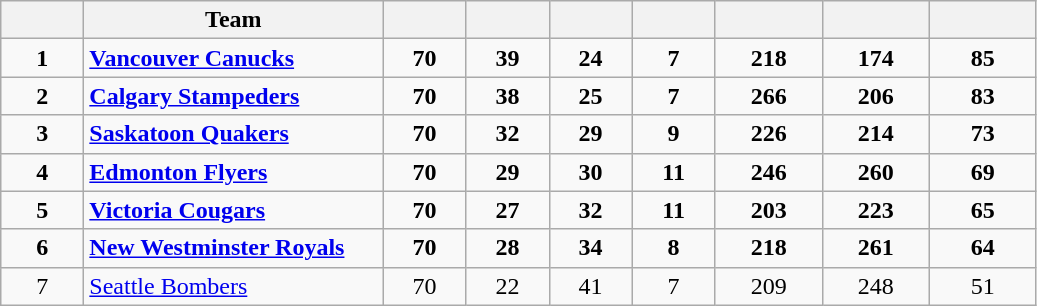<table class="wikitable sortable">
<tr>
<th style="width:3em"></th>
<th style="width:12em">Team</th>
<th style="width:3em" class="unsortable"></th>
<th style="width:3em"></th>
<th style="width:3em"></th>
<th style="width:3em"></th>
<th style="width:4em"></th>
<th style="width:4em"></th>
<th style="width:4em"></th>
</tr>
<tr style="text-align:center;font-weight:bold;">
<td>1</td>
<td style="text-align:left;"><a href='#'>Vancouver Canucks</a></td>
<td>70</td>
<td>39</td>
<td>24</td>
<td>7</td>
<td>218</td>
<td>174</td>
<td>85</td>
</tr>
<tr style="text-align:center;font-weight:bold;">
<td>2</td>
<td style="text-align:left;"><a href='#'>Calgary Stampeders</a></td>
<td>70</td>
<td>38</td>
<td>25</td>
<td>7</td>
<td>266</td>
<td>206</td>
<td>83</td>
</tr>
<tr style="text-align:center;font-weight:bold;">
<td>3</td>
<td style="text-align:left;"><a href='#'>Saskatoon Quakers</a></td>
<td>70</td>
<td>32</td>
<td>29</td>
<td>9</td>
<td>226</td>
<td>214</td>
<td>73</td>
</tr>
<tr style="text-align:center;font-weight:bold;">
<td>4</td>
<td style="text-align:left;"><a href='#'>Edmonton Flyers</a></td>
<td>70</td>
<td>29</td>
<td>30</td>
<td>11</td>
<td>246</td>
<td>260</td>
<td>69</td>
</tr>
<tr style="text-align:center;font-weight:bold;">
<td>5</td>
<td style="text-align:left;"><a href='#'>Victoria Cougars</a></td>
<td>70</td>
<td>27</td>
<td>32</td>
<td>11</td>
<td>203</td>
<td>223</td>
<td>65</td>
</tr>
<tr style="text-align:center;font-weight:bold;">
<td>6</td>
<td style="text-align:left;"><a href='#'>New Westminster Royals</a></td>
<td>70</td>
<td>28</td>
<td>34</td>
<td>8</td>
<td>218</td>
<td>261</td>
<td>64</td>
</tr>
<tr style="text-align:center;">
<td>7</td>
<td style="text-align:left;"><a href='#'>Seattle Bombers</a></td>
<td>70</td>
<td>22</td>
<td>41</td>
<td>7</td>
<td>209</td>
<td>248</td>
<td>51</td>
</tr>
</table>
